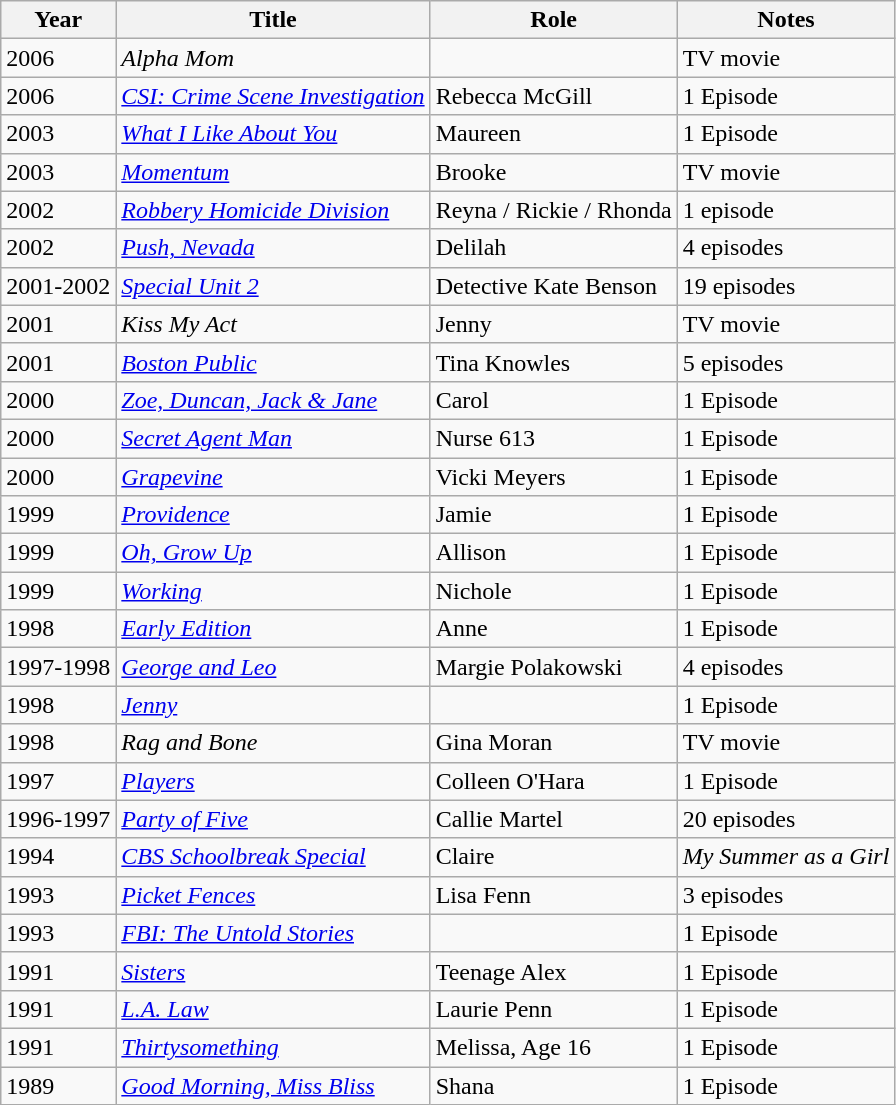<table class="wikitable sortable">
<tr>
<th>Year</th>
<th>Title</th>
<th>Role</th>
<th class="unsortable">Notes</th>
</tr>
<tr>
<td>2006</td>
<td><em>Alpha Mom</em></td>
<td></td>
<td>TV movie</td>
</tr>
<tr>
<td>2006</td>
<td><em><a href='#'>CSI: Crime Scene Investigation</a></em></td>
<td>Rebecca McGill</td>
<td>1 Episode</td>
</tr>
<tr>
<td>2003</td>
<td><em><a href='#'>What I Like About You</a></em></td>
<td>Maureen</td>
<td>1 Episode</td>
</tr>
<tr>
<td>2003</td>
<td><em><a href='#'>Momentum</a></em></td>
<td>Brooke</td>
<td>TV movie</td>
</tr>
<tr>
<td>2002</td>
<td><em><a href='#'>Robbery Homicide Division</a></em></td>
<td>Reyna / Rickie / Rhonda</td>
<td>1 episode</td>
</tr>
<tr>
<td>2002</td>
<td><em><a href='#'>Push, Nevada</a></em></td>
<td>Delilah</td>
<td>4 episodes</td>
</tr>
<tr>
<td>2001-2002</td>
<td><em><a href='#'>Special Unit 2</a></em></td>
<td>Detective Kate Benson</td>
<td>19 episodes</td>
</tr>
<tr>
<td>2001</td>
<td><em>Kiss My Act</em></td>
<td>Jenny</td>
<td>TV movie</td>
</tr>
<tr>
<td>2001</td>
<td><em><a href='#'>Boston Public</a></em></td>
<td>Tina Knowles</td>
<td>5 episodes</td>
</tr>
<tr>
<td>2000</td>
<td><em><a href='#'>Zoe, Duncan, Jack & Jane</a></em></td>
<td>Carol</td>
<td>1 Episode</td>
</tr>
<tr>
<td>2000</td>
<td><em><a href='#'>Secret Agent Man</a></em></td>
<td>Nurse 613</td>
<td>1 Episode</td>
</tr>
<tr>
<td>2000</td>
<td><em><a href='#'>Grapevine</a></em></td>
<td>Vicki Meyers</td>
<td>1 Episode</td>
</tr>
<tr>
<td>1999</td>
<td><em><a href='#'>Providence</a></em></td>
<td>Jamie</td>
<td>1 Episode</td>
</tr>
<tr>
<td>1999</td>
<td><em><a href='#'>Oh, Grow Up</a></em></td>
<td>Allison</td>
<td>1 Episode</td>
</tr>
<tr>
<td>1999</td>
<td><em><a href='#'>Working</a></em></td>
<td>Nichole</td>
<td>1 Episode</td>
</tr>
<tr>
<td>1998</td>
<td><em><a href='#'>Early Edition</a></em></td>
<td>Anne</td>
<td>1 Episode</td>
</tr>
<tr>
<td>1997-1998</td>
<td><em><a href='#'>George and Leo</a></em></td>
<td>Margie Polakowski</td>
<td>4 episodes</td>
</tr>
<tr>
<td>1998</td>
<td><em><a href='#'>Jenny</a></em></td>
<td></td>
<td>1 Episode</td>
</tr>
<tr>
<td>1998</td>
<td><em>Rag and Bone</em></td>
<td>Gina Moran</td>
<td>TV movie</td>
</tr>
<tr>
<td>1997</td>
<td><em><a href='#'>Players</a></em></td>
<td>Colleen O'Hara</td>
<td>1 Episode</td>
</tr>
<tr>
<td>1996-1997</td>
<td><em><a href='#'>Party of Five</a></em></td>
<td>Callie Martel</td>
<td>20 episodes</td>
</tr>
<tr>
<td>1994</td>
<td><em><a href='#'>CBS Schoolbreak Special</a></em></td>
<td>Claire</td>
<td><em>My Summer as a Girl</em></td>
</tr>
<tr>
<td>1993</td>
<td><em><a href='#'>Picket Fences</a></em></td>
<td>Lisa Fenn</td>
<td>3 episodes</td>
</tr>
<tr>
<td>1993</td>
<td><em><a href='#'>FBI: The Untold Stories</a></em></td>
<td></td>
<td>1 Episode</td>
</tr>
<tr>
<td>1991</td>
<td><em><a href='#'>Sisters</a></em></td>
<td>Teenage Alex</td>
<td>1 Episode</td>
</tr>
<tr>
<td>1991</td>
<td><em><a href='#'>L.A. Law</a></em></td>
<td>Laurie Penn</td>
<td>1 Episode</td>
</tr>
<tr>
<td>1991</td>
<td><em><a href='#'>Thirtysomething</a></em></td>
<td>Melissa, Age 16</td>
<td>1 Episode</td>
</tr>
<tr>
<td>1989</td>
<td><em><a href='#'>Good Morning, Miss Bliss</a></em></td>
<td>Shana</td>
<td>1 Episode</td>
</tr>
</table>
